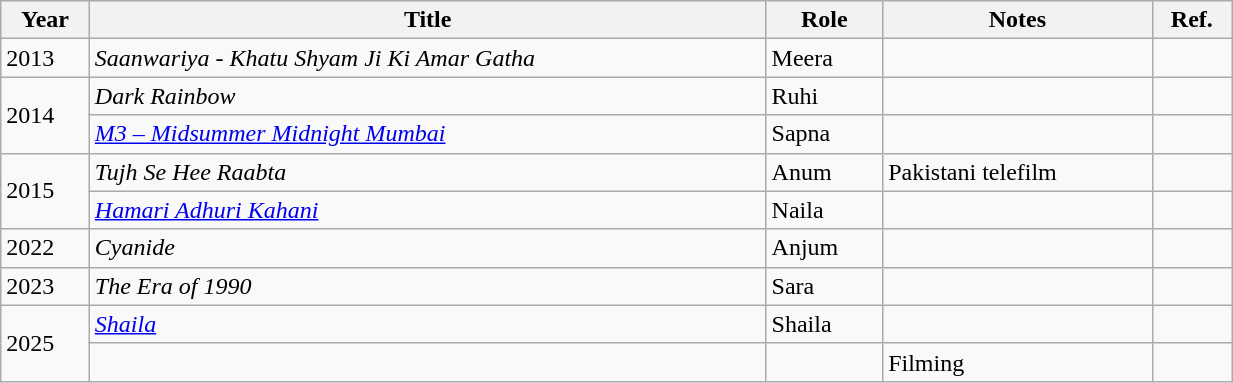<table class="wikitable sortable" style="width:65%;">
<tr>
<th>Year</th>
<th>Title</th>
<th>Role</th>
<th class="unsortable">Notes</th>
<th class="unsortable">Ref.</th>
</tr>
<tr>
<td>2013</td>
<td><em>Saanwariya - Khatu Shyam Ji Ki Amar Gatha</em></td>
<td>Meera</td>
<td></td>
<td></td>
</tr>
<tr>
<td rowspan="2">2014</td>
<td><em>Dark Rainbow</em></td>
<td>Ruhi</td>
<td></td>
<td></td>
</tr>
<tr>
<td><em><a href='#'>M3 – Midsummer Midnight Mumbai</a></em></td>
<td>Sapna</td>
<td></td>
<td></td>
</tr>
<tr>
<td rowspan="2">2015</td>
<td><em>Tujh Se Hee Raabta</em></td>
<td>Anum</td>
<td>Pakistani telefilm</td>
<td></td>
</tr>
<tr>
<td><em><a href='#'>Hamari Adhuri Kahani</a></em></td>
<td>Naila</td>
<td></td>
<td></td>
</tr>
<tr>
<td>2022</td>
<td><em>Cyanide</em></td>
<td>Anjum</td>
<td></td>
<td></td>
</tr>
<tr>
<td>2023</td>
<td><em>The Era of 1990</em></td>
<td>Sara</td>
<td></td>
<td></td>
</tr>
<tr>
<td rowspan="2">2025</td>
<td><em><a href='#'>Shaila</a></em></td>
<td>Shaila</td>
<td></td>
<td></td>
</tr>
<tr>
<td></td>
<td></td>
<td>Filming</td>
<td></td>
</tr>
</table>
